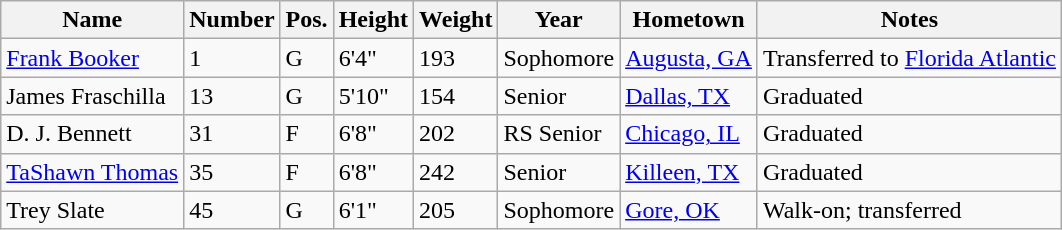<table class="wikitable sortable" border="1">
<tr>
<th>Name</th>
<th>Number</th>
<th>Pos.</th>
<th>Height</th>
<th>Weight</th>
<th>Year</th>
<th>Hometown</th>
<th class="unsortable">Notes</th>
</tr>
<tr>
<td><a href='#'>Frank Booker</a></td>
<td>1</td>
<td>G</td>
<td>6'4"</td>
<td>193</td>
<td>Sophomore</td>
<td><a href='#'>Augusta, GA</a></td>
<td>Transferred to <a href='#'>Florida Atlantic</a></td>
</tr>
<tr>
<td>James Fraschilla</td>
<td>13</td>
<td>G</td>
<td>5'10"</td>
<td>154</td>
<td>Senior</td>
<td><a href='#'>Dallas, TX</a></td>
<td>Graduated</td>
</tr>
<tr>
<td>D. J. Bennett</td>
<td>31</td>
<td>F</td>
<td>6'8"</td>
<td>202</td>
<td>RS Senior</td>
<td><a href='#'>Chicago, IL</a></td>
<td>Graduated</td>
</tr>
<tr>
<td><a href='#'>TaShawn Thomas</a></td>
<td>35</td>
<td>F</td>
<td>6'8"</td>
<td>242</td>
<td>Senior</td>
<td><a href='#'>Killeen, TX</a></td>
<td>Graduated</td>
</tr>
<tr>
<td>Trey Slate</td>
<td>45</td>
<td>G</td>
<td>6'1"</td>
<td>205</td>
<td>Sophomore</td>
<td><a href='#'>Gore, OK</a></td>
<td>Walk-on; transferred</td>
</tr>
</table>
